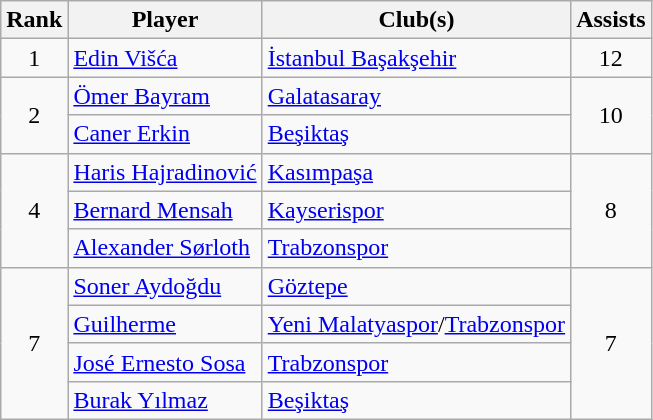<table class="wikitable" style="text-align:center;">
<tr>
<th>Rank</th>
<th>Player</th>
<th>Club(s)</th>
<th>Assists</th>
</tr>
<tr>
<td>1</td>
<td align="left"> <a href='#'>Edin Višća</a></td>
<td align="left"><a href='#'>İstanbul Başakşehir</a></td>
<td>12</td>
</tr>
<tr>
<td rowspan=2>2</td>
<td align="left"> <a href='#'>Ömer Bayram</a></td>
<td align="left"><a href='#'>Galatasaray</a></td>
<td rowspan=2>10</td>
</tr>
<tr>
<td align="left"> <a href='#'>Caner Erkin</a></td>
<td align="left"><a href='#'>Beşiktaş</a></td>
</tr>
<tr>
<td rowspan=3>4</td>
<td align="left"> <a href='#'>Haris Hajradinović</a></td>
<td align="left"><a href='#'>Kasımpaşa</a></td>
<td rowspan=3>8</td>
</tr>
<tr>
<td align="left"> <a href='#'>Bernard Mensah</a></td>
<td align="left"><a href='#'>Kayserispor</a></td>
</tr>
<tr>
<td align="left"> <a href='#'>Alexander Sørloth</a></td>
<td align="left"><a href='#'>Trabzonspor</a></td>
</tr>
<tr>
<td rowspan=4>7</td>
<td align="left"> <a href='#'>Soner Aydoğdu</a></td>
<td align="left"><a href='#'>Göztepe</a></td>
<td rowspan=4>7</td>
</tr>
<tr>
<td align="left"> <a href='#'>Guilherme</a></td>
<td align="left"><a href='#'>Yeni Malatyaspor</a>/<a href='#'>Trabzonspor</a></td>
</tr>
<tr>
<td align="left"> <a href='#'>José Ernesto Sosa</a></td>
<td align="left"><a href='#'>Trabzonspor</a></td>
</tr>
<tr>
<td align="left"> <a href='#'>Burak Yılmaz</a></td>
<td align="left"><a href='#'>Beşiktaş</a></td>
</tr>
</table>
